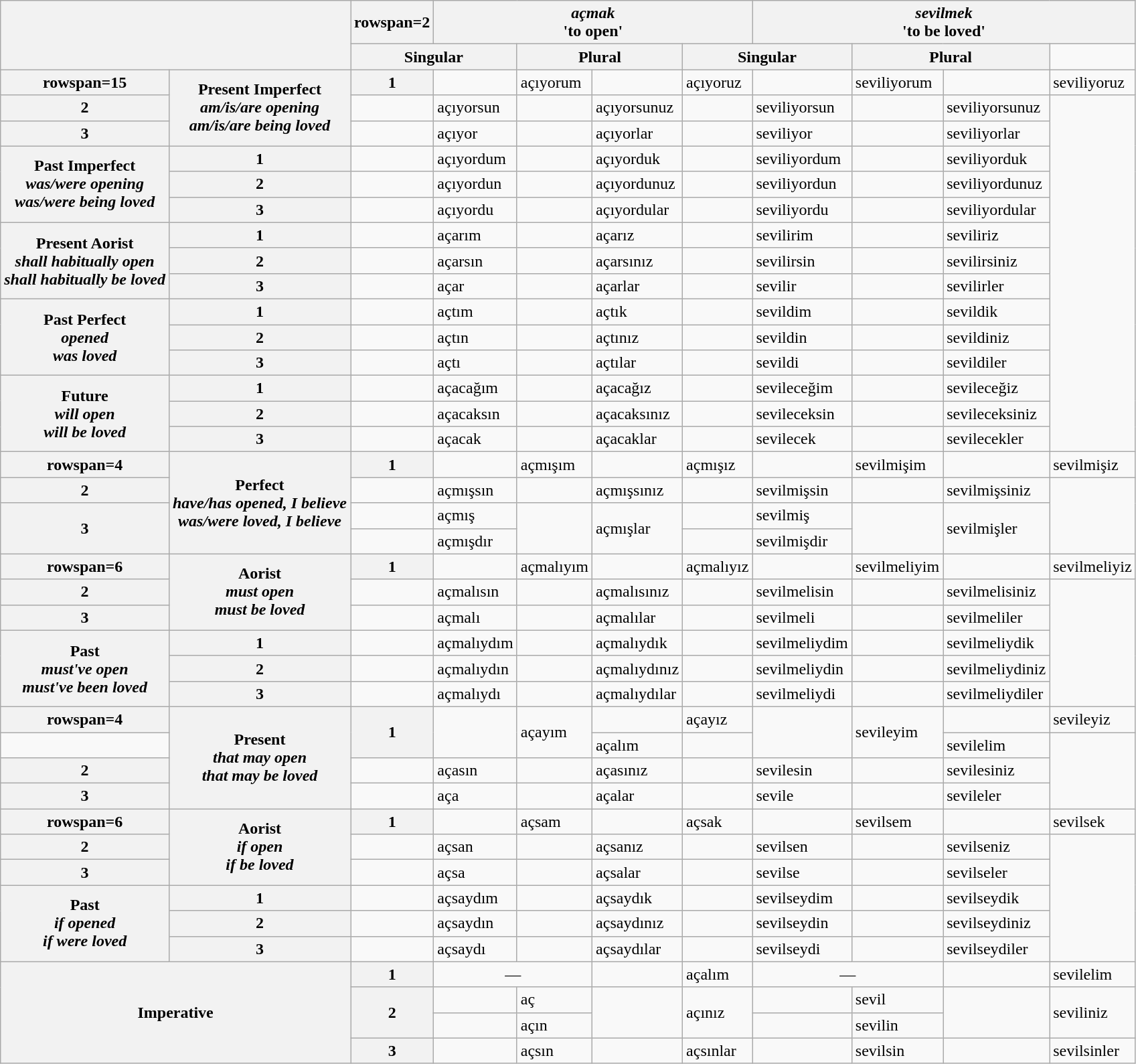<table class="wikitable">
<tr>
<th rowspan=2 colspan=2></th>
<th>rowspan=2 </th>
<th colspan=4> <em>açmak</em><br>'to open'</th>
<th colspan=4> <em>sevilmek</em><br>'to be loved'</th>
</tr>
<tr>
<th colspan=2>Singular</th>
<th colspan=2>Plural</th>
<th colspan=2>Singular</th>
<th colspan=2>Plural</th>
</tr>
<tr>
<th>rowspan=15 </th>
<th rowspan=3>Present Imperfect<br><em>am/is/are opening</em><br><em>am/is/are being loved</em></th>
<th>1</th>
<td></td>
<td>açıyorum</td>
<td></td>
<td>açıyoruz</td>
<td></td>
<td>seviliyorum</td>
<td></td>
<td>seviliyoruz</td>
</tr>
<tr>
<th>2</th>
<td></td>
<td>açıyorsun</td>
<td></td>
<td>açıyorsunuz</td>
<td></td>
<td>seviliyorsun</td>
<td></td>
<td>seviliyorsunuz</td>
</tr>
<tr>
<th>3</th>
<td></td>
<td>açıyor</td>
<td></td>
<td>açıyorlar</td>
<td></td>
<td>seviliyor</td>
<td></td>
<td>seviliyorlar</td>
</tr>
<tr>
<th rowspan=3>Past Imperfect<br><em>was/were opening</em><br><em>was/were being loved</em></th>
<th>1</th>
<td></td>
<td>açıyordum</td>
<td></td>
<td>açıyorduk</td>
<td></td>
<td>seviliyordum</td>
<td></td>
<td>seviliyorduk</td>
</tr>
<tr>
<th>2</th>
<td></td>
<td>açıyordun</td>
<td></td>
<td>açıyordunuz</td>
<td></td>
<td>seviliyordun</td>
<td></td>
<td>seviliyordunuz</td>
</tr>
<tr>
<th>3</th>
<td></td>
<td>açıyordu</td>
<td></td>
<td>açıyordular</td>
<td></td>
<td>seviliyordu</td>
<td></td>
<td>seviliyordular</td>
</tr>
<tr>
<th rowspan=3>Present Aorist<br><em>shall habitually open</em><br><em>shall habitually be loved</em></th>
<th>1</th>
<td></td>
<td>açarım</td>
<td></td>
<td>açarız</td>
<td></td>
<td>sevilirim</td>
<td></td>
<td>seviliriz</td>
</tr>
<tr>
<th>2</th>
<td></td>
<td>açarsın</td>
<td></td>
<td>açarsınız</td>
<td></td>
<td>sevilirsin</td>
<td></td>
<td>sevilirsiniz</td>
</tr>
<tr>
<th>3</th>
<td></td>
<td>açar</td>
<td></td>
<td>açarlar</td>
<td></td>
<td>sevilir</td>
<td></td>
<td>sevilirler</td>
</tr>
<tr>
<th rowspan=3>Past Perfect<br><em>opened</em><br><em>was loved</em></th>
<th>1</th>
<td></td>
<td>açtım</td>
<td></td>
<td>açtık</td>
<td></td>
<td>sevildim</td>
<td></td>
<td>sevildik</td>
</tr>
<tr>
<th>2</th>
<td></td>
<td>açtın</td>
<td></td>
<td>açtınız</td>
<td></td>
<td>sevildin</td>
<td></td>
<td>sevildiniz</td>
</tr>
<tr>
<th>3</th>
<td></td>
<td>açtı</td>
<td></td>
<td>açtılar</td>
<td></td>
<td>sevildi</td>
<td></td>
<td>sevildiler</td>
</tr>
<tr>
<th rowspan=3>Future<br><em>will open</em><br><em>will be loved</em></th>
<th>1</th>
<td></td>
<td>açacağım</td>
<td></td>
<td>açacağız</td>
<td></td>
<td>sevileceğim</td>
<td></td>
<td>sevileceğiz</td>
</tr>
<tr>
<th>2</th>
<td></td>
<td>açacaksın</td>
<td></td>
<td>açacaksınız</td>
<td></td>
<td>sevileceksin</td>
<td></td>
<td>sevileceksiniz</td>
</tr>
<tr>
<th>3</th>
<td></td>
<td>açacak</td>
<td></td>
<td>açacaklar</td>
<td></td>
<td>sevilecek</td>
<td></td>
<td>sevilecekler</td>
</tr>
<tr>
<th>rowspan=4 </th>
<th rowspan=4>Perfect<br><em>have/has opened, I believe</em><br><em>was/were loved, I believe</em></th>
<th>1</th>
<td></td>
<td>açmışım</td>
<td></td>
<td>açmışız</td>
<td></td>
<td>sevilmişim</td>
<td></td>
<td>sevilmişiz</td>
</tr>
<tr>
<th>2</th>
<td></td>
<td>açmışsın</td>
<td></td>
<td>açmışsınız</td>
<td></td>
<td>sevilmişsin</td>
<td></td>
<td>sevilmişsiniz</td>
</tr>
<tr>
<th rowspan=2>3</th>
<td></td>
<td>açmış</td>
<td rowspan=2></td>
<td rowspan=2>açmışlar</td>
<td></td>
<td>sevilmiş</td>
<td rowspan=2></td>
<td rowspan=2>sevilmişler</td>
</tr>
<tr>
<td></td>
<td>açmışdır</td>
<td></td>
<td>sevilmişdir</td>
</tr>
<tr>
<th>rowspan=6 </th>
<th rowspan=3>Aorist<br><em>must open</em><br><em>must be loved</em></th>
<th>1</th>
<td></td>
<td>açmalıyım</td>
<td></td>
<td>açmalıyız</td>
<td></td>
<td>sevilmeliyim</td>
<td></td>
<td>sevilmeliyiz</td>
</tr>
<tr>
<th>2</th>
<td></td>
<td>açmalısın</td>
<td></td>
<td>açmalısınız</td>
<td></td>
<td>sevilmelisin</td>
<td></td>
<td>sevilmelisiniz</td>
</tr>
<tr>
<th>3</th>
<td></td>
<td>açmalı</td>
<td></td>
<td>açmalılar</td>
<td></td>
<td>sevilmeli</td>
<td></td>
<td>sevilmeliler</td>
</tr>
<tr>
<th rowspan=3>Past<br><em>must've open</em><br><em>must've been loved</em></th>
<th>1</th>
<td></td>
<td>açmalıydım</td>
<td></td>
<td>açmalıydık</td>
<td></td>
<td>sevilmeliydim</td>
<td></td>
<td>sevilmeliydik</td>
</tr>
<tr>
<th>2</th>
<td></td>
<td>açmalıydın</td>
<td></td>
<td>açmalıydınız</td>
<td></td>
<td>sevilmeliydin</td>
<td></td>
<td>sevilmeliydiniz</td>
</tr>
<tr>
<th>3</th>
<td></td>
<td>açmalıydı</td>
<td></td>
<td>açmalıydılar</td>
<td></td>
<td>sevilmeliydi</td>
<td></td>
<td>sevilmeliydiler</td>
</tr>
<tr>
<th>rowspan=4 </th>
<th rowspan=4>Present<br><em>that may open</em><br><em>that may be loved</em></th>
<th rowspan=2>1</th>
<td rowspan=2></td>
<td rowspan=2>açayım</td>
<td></td>
<td>açayız</td>
<td rowspan=2></td>
<td rowspan=2>sevileyim</td>
<td></td>
<td>sevileyiz</td>
</tr>
<tr>
<td></td>
<td>açalım</td>
<td></td>
<td>sevilelim</td>
</tr>
<tr>
<th>2</th>
<td></td>
<td>açasın</td>
<td></td>
<td>açasınız</td>
<td></td>
<td>sevilesin</td>
<td></td>
<td>sevilesiniz</td>
</tr>
<tr>
<th>3</th>
<td></td>
<td>aça</td>
<td></td>
<td>açalar</td>
<td></td>
<td>sevile</td>
<td></td>
<td>sevileler</td>
</tr>
<tr>
<th>rowspan=6 </th>
<th rowspan=3>Aorist<br><em>if open</em><br><em>if be loved</em></th>
<th>1</th>
<td></td>
<td>açsam</td>
<td></td>
<td>açsak</td>
<td></td>
<td>sevilsem</td>
<td></td>
<td>sevilsek</td>
</tr>
<tr>
<th>2</th>
<td></td>
<td>açsan</td>
<td></td>
<td>açsanız</td>
<td></td>
<td>sevilsen</td>
<td></td>
<td>sevilseniz</td>
</tr>
<tr>
<th>3</th>
<td></td>
<td>açsa</td>
<td></td>
<td>açsalar</td>
<td></td>
<td>sevilse</td>
<td></td>
<td>sevilseler</td>
</tr>
<tr>
<th rowspan=3>Past<br><em>if opened</em><br><em>if were loved</em></th>
<th>1</th>
<td></td>
<td>açsaydım</td>
<td></td>
<td>açsaydık</td>
<td></td>
<td>sevilseydim</td>
<td></td>
<td>sevilseydik</td>
</tr>
<tr>
<th>2</th>
<td></td>
<td>açsaydın</td>
<td></td>
<td>açsaydınız</td>
<td></td>
<td>sevilseydin</td>
<td></td>
<td>sevilseydiniz</td>
</tr>
<tr>
<th>3</th>
<td></td>
<td>açsaydı</td>
<td></td>
<td>açsaydılar</td>
<td></td>
<td>sevilseydi</td>
<td></td>
<td>sevilseydiler</td>
</tr>
<tr>
<th rowspan=4 colspan=2>Imperative</th>
<th>1</th>
<td colspan=2 align=center>—</td>
<td></td>
<td>açalım</td>
<td colspan=2 align=center>—</td>
<td></td>
<td>sevilelim</td>
</tr>
<tr>
<th rowspan=2>2</th>
<td></td>
<td>aç</td>
<td rowspan=2></td>
<td rowspan=2>açınız</td>
<td></td>
<td>sevil</td>
<td rowspan=2></td>
<td rowspan=2>seviliniz</td>
</tr>
<tr>
<td></td>
<td>açın</td>
<td></td>
<td>sevilin</td>
</tr>
<tr>
<th>3</th>
<td></td>
<td>açsın</td>
<td></td>
<td>açsınlar</td>
<td></td>
<td>sevilsin</td>
<td></td>
<td>sevilsinler</td>
</tr>
</table>
